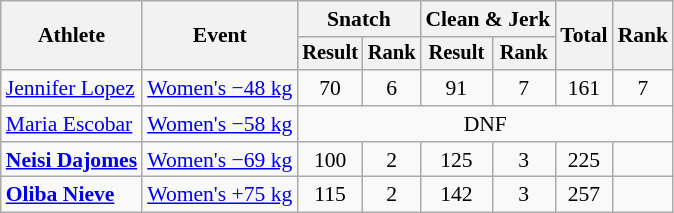<table class="wikitable" style="font-size:90%">
<tr>
<th rowspan=2>Athlete</th>
<th rowspan=2>Event</th>
<th colspan="2">Snatch</th>
<th colspan="2">Clean & Jerk</th>
<th rowspan="2">Total</th>
<th rowspan="2">Rank</th>
</tr>
<tr style="font-size:95%">
<th>Result</th>
<th>Rank</th>
<th>Result</th>
<th>Rank</th>
</tr>
<tr align=center>
<td align=left><a href='#'>Jennifer Lopez</a></td>
<td align=left><a href='#'>Women's −48 kg</a></td>
<td>70</td>
<td>6</td>
<td>91</td>
<td>7</td>
<td>161</td>
<td>7</td>
</tr>
<tr align=center>
<td align=left><a href='#'>Maria Escobar</a></td>
<td align=left><a href='#'>Women's −58 kg</a></td>
<td colspan=6>DNF</td>
</tr>
<tr align=center>
<td align=left><strong><a href='#'>Neisi Dajomes</a></strong></td>
<td align=left><a href='#'>Women's −69 kg</a></td>
<td>100</td>
<td>2</td>
<td>125</td>
<td>3</td>
<td>225</td>
<td></td>
</tr>
<tr align=center>
<td align=left><strong><a href='#'>Oliba Nieve</a></strong></td>
<td align=left><a href='#'>Women's +75 kg</a></td>
<td>115</td>
<td>2</td>
<td>142</td>
<td>3</td>
<td>257</td>
<td></td>
</tr>
</table>
